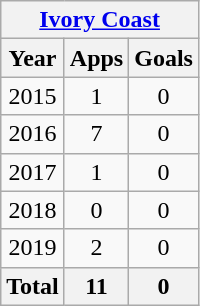<table class="wikitable" style="text-align:center">
<tr>
<th colspan="3"><a href='#'>Ivory Coast</a></th>
</tr>
<tr>
<th>Year</th>
<th>Apps</th>
<th>Goals</th>
</tr>
<tr>
<td>2015</td>
<td>1</td>
<td>0</td>
</tr>
<tr>
<td>2016</td>
<td>7</td>
<td>0</td>
</tr>
<tr>
<td>2017</td>
<td>1</td>
<td>0</td>
</tr>
<tr>
<td>2018</td>
<td>0</td>
<td>0</td>
</tr>
<tr>
<td>2019</td>
<td>2</td>
<td>0</td>
</tr>
<tr>
<th>Total</th>
<th>11</th>
<th>0</th>
</tr>
</table>
